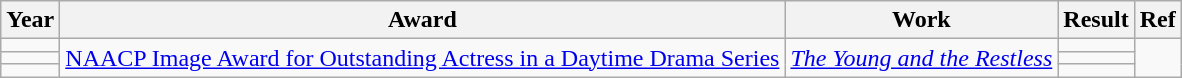<table class="wikitable sortable">
<tr>
<th scope="col" style="style=;"width:2;">Year</th>
<th scope="col" style="style=;"width:2;">Award</th>
<th scope="col" style="style=;"width:2;">Work</th>
<th scope="col" style="style=;"width:3%;">Result</th>
<th scope="col" style="style=;"width:2;">Ref</th>
</tr>
<tr>
<td></td>
<td rowspan=3 style="text-align:center"><a href='#'>NAACP Image Award for Outstanding Actress in a Daytime Drama Series</a></td>
<td rowspan=3 style="text-align:center"><em><a href='#'>The Young and the Restless</a></em></td>
<td></td>
<td rowspan=3 style="text-align:center"></td>
</tr>
<tr>
<td></td>
<td></td>
</tr>
<tr>
<td></td>
<td></td>
</tr>
</table>
